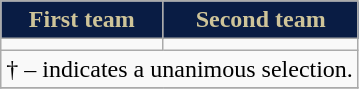<table class="wikitable">
<tr>
<th style="background:#091c44; color:#cec499;">First team</th>
<th style="background:#091c44; color:#cec499;">Second team</th>
</tr>
<tr valign=top>
<td></td>
<td></td>
</tr>
<tr>
<td colspan=2>† – indicates a unanimous selection.</td>
</tr>
<tr>
</tr>
</table>
